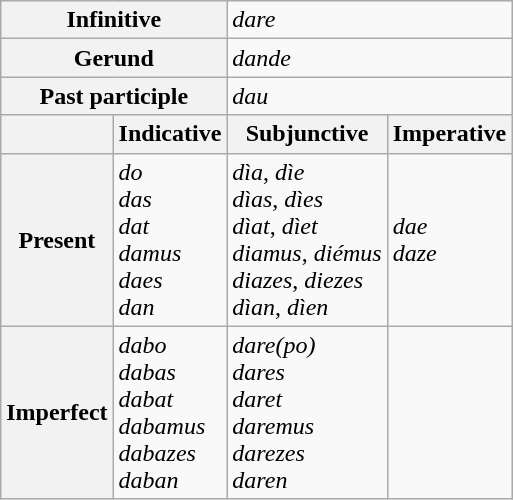<table class="wikitable">
<tr>
<th colspan=2>Infinitive</th>
<td colspan=2><em>dare</em></td>
</tr>
<tr>
<th colspan=2>Gerund</th>
<td colspan=2><em>dande</em></td>
</tr>
<tr>
<th colspan=2>Past participle</th>
<td colspan=2><em>dau</em></td>
</tr>
<tr>
<th></th>
<th>Indicative</th>
<th>Subjunctive</th>
<th>Imperative</th>
</tr>
<tr>
<th>Present</th>
<td><em>do</em><br><em>das</em><br><em>dat</em><br><em>damus</em><br><em>daes</em><br><em>dan</em></td>
<td><em>dìa</em>, <em>dìe</em><br><em>dìas</em>, <em>dìes</em><br><em>dìat</em>, <em>dìet</em><br><em>diamus</em>, <em>diémus</em><br><em>diazes</em>, <em>diezes</em><br><em>dìan</em>, <em>dìen</em></td>
<td><em>dae</em><br><em>daze</em></td>
</tr>
<tr>
<th>Imperfect</th>
<td><em>dabo</em><br><em>dabas</em><br><em>dabat</em><br><em>dabamus</em><br><em>dabazes</em><br><em>daban</em></td>
<td><em>dare(po)</em><br><em>dares</em><br><em>daret</em><br><em>daremus</em><br><em>darezes</em><br><em>daren</em></td>
<td></td>
</tr>
</table>
